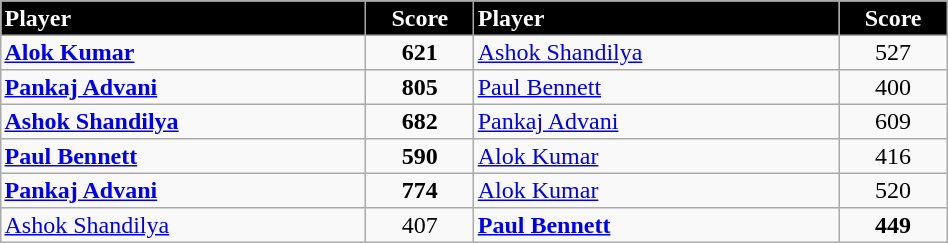<table border="2" cellpadding="2" cellspacing="0" style="margin: 0; background: #f9f9f9; border: 1px #aaa solid; border-collapse: collapse; font-size: 100%;" width=50%>
<tr>
<th bgcolor="000000" style="color:white; text-align:left" width=20%>Player</th>
<th bgcolor="000000" style="color:white; text-align:center" width=5%>Score</th>
<th bgcolor="000000" style="color:white; text-align:left" width=20%>Player</th>
<th bgcolor="000000" style="color:white; text-align:center" width= 5%>Score</th>
</tr>
<tr>
<td style="text-align:left"> <strong><a href='#'>Alok Kumar</a></strong></td>
<td style="text-align:center"><strong>621</strong></td>
<td style="text-align:left"> <a href='#'>Ashok Shandilya</a></td>
<td style="text-align:center">527</td>
</tr>
<tr>
<td style="text-align:left"> <strong><a href='#'>Pankaj Advani</a></strong></td>
<td style="text-align:center"><strong>805</strong></td>
<td style="text-align:left"> <a href='#'>Paul Bennett</a></td>
<td style="text-align:center">400</td>
</tr>
<tr>
<td style="text-align:left"> <strong><a href='#'>Ashok Shandilya</a></strong></td>
<td style="text-align:center"><strong>682</strong></td>
<td style="text-align:left"> <a href='#'>Pankaj Advani</a></td>
<td style="text-align:center">609</td>
</tr>
<tr>
<td style="text-align:left"> <strong><a href='#'>Paul Bennett</a></strong></td>
<td style="text-align:center"><strong>590</strong></td>
<td style="text-align:left"> <a href='#'>Alok Kumar</a></td>
<td style="text-align:center">416</td>
</tr>
<tr>
<td style="text-align:left"> <strong><a href='#'>Pankaj Advani</a></strong></td>
<td style="text-align:center"><strong>774</strong></td>
<td style="text-align:left"> <a href='#'>Alok Kumar</a></td>
<td style="text-align:center">520</td>
</tr>
<tr>
<td style="text-align:left"> <a href='#'>Ashok Shandilya</a></td>
<td style="text-align:center">407</td>
<td style="text-align:left"> <strong><a href='#'>Paul Bennett</a></strong></td>
<td style="text-align:center"><strong>449</strong></td>
</tr>
</table>
